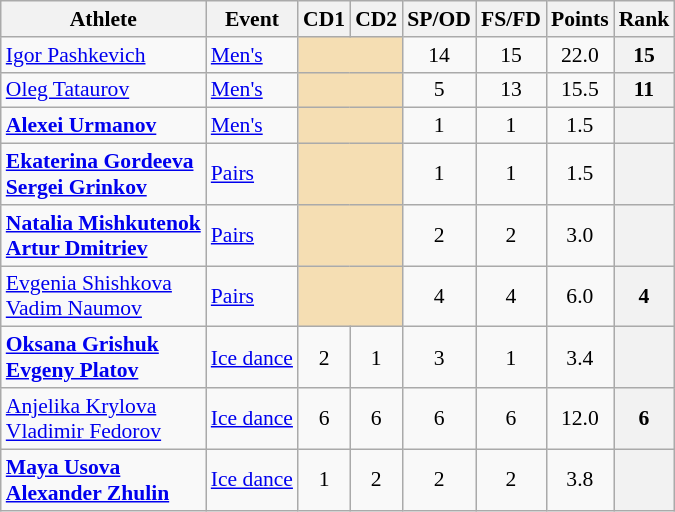<table class="wikitable" style="font-size:90%">
<tr>
<th>Athlete</th>
<th>Event</th>
<th>CD1</th>
<th>CD2</th>
<th>SP/OD</th>
<th>FS/FD</th>
<th>Points</th>
<th>Rank</th>
</tr>
<tr>
<td><a href='#'>Igor Pashkevich</a></td>
<td><a href='#'>Men's</a></td>
<td colspan=2 bgcolor="wheat" align="center"></td>
<td align="center">14</td>
<td align="center">15</td>
<td align="center">22.0</td>
<th align="center">15</th>
</tr>
<tr>
<td><a href='#'>Oleg Tataurov</a></td>
<td><a href='#'>Men's</a></td>
<td colspan=2 bgcolor="wheat" align="center"></td>
<td align="center">5</td>
<td align="center">13</td>
<td align="center">15.5</td>
<th align="center">11</th>
</tr>
<tr>
<td><strong><a href='#'>Alexei Urmanov</a></strong></td>
<td><a href='#'>Men's</a></td>
<td colspan=2 bgcolor="wheat" align="center"></td>
<td align="center">1</td>
<td align="center">1</td>
<td align="center">1.5</td>
<th align="center"></th>
</tr>
<tr>
<td><strong><a href='#'>Ekaterina Gordeeva</a><br><a href='#'>Sergei Grinkov</a></strong></td>
<td><a href='#'>Pairs</a></td>
<td colspan=2 bgcolor="wheat" align="center"></td>
<td align="center">1</td>
<td align="center">1</td>
<td align="center">1.5</td>
<th align="center"></th>
</tr>
<tr>
<td><strong><a href='#'>Natalia Mishkutenok</a><br><a href='#'>Artur Dmitriev</a></strong></td>
<td><a href='#'>Pairs</a></td>
<td colspan=2 bgcolor="wheat" align="center"></td>
<td align="center">2</td>
<td align="center">2</td>
<td align="center">3.0</td>
<th align="center"></th>
</tr>
<tr>
<td><a href='#'>Evgenia Shishkova</a><br><a href='#'>Vadim Naumov</a></td>
<td><a href='#'>Pairs</a></td>
<td colspan=2 bgcolor="wheat" align="center"></td>
<td align="center">4</td>
<td align="center">4</td>
<td align="center">6.0</td>
<th align="center">4</th>
</tr>
<tr>
<td><strong><a href='#'>Oksana Grishuk</a><br><a href='#'>Evgeny Platov</a></strong></td>
<td><a href='#'>Ice dance</a></td>
<td align="center">2</td>
<td align="center">1</td>
<td align="center">3</td>
<td align="center">1</td>
<td align="center">3.4</td>
<th align="center"></th>
</tr>
<tr>
<td><a href='#'>Anjelika Krylova</a><br><a href='#'>Vladimir Fedorov</a></td>
<td><a href='#'>Ice dance</a></td>
<td align="center">6</td>
<td align="center">6</td>
<td align="center">6</td>
<td align="center">6</td>
<td align="center">12.0</td>
<th align="center">6</th>
</tr>
<tr>
<td><strong><a href='#'>Maya Usova</a><br><a href='#'>Alexander Zhulin</a></strong></td>
<td><a href='#'>Ice dance</a></td>
<td align="center">1</td>
<td align="center">2</td>
<td align="center">2</td>
<td align="center">2</td>
<td align="center">3.8</td>
<th align="center"></th>
</tr>
</table>
